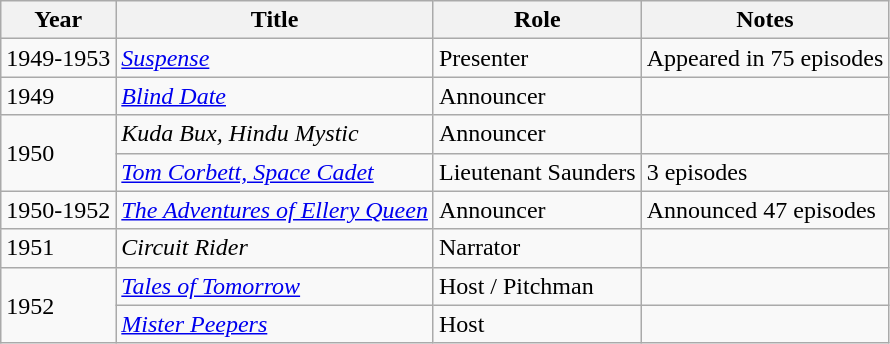<table class="wikitable sortable">
<tr>
<th>Year</th>
<th>Title</th>
<th>Role</th>
<th class= "unsortable">Notes</th>
</tr>
<tr>
<td>1949-1953</td>
<td><em><a href='#'>Suspense</a></em></td>
<td>Presenter</td>
<td>Appeared in 75 episodes</td>
</tr>
<tr>
<td>1949</td>
<td><em><a href='#'>Blind Date</a></em></td>
<td>Announcer</td>
<td></td>
</tr>
<tr>
<td rowspan= "2">1950</td>
<td><em>Kuda Bux, Hindu Mystic</em></td>
<td>Announcer</td>
<td></td>
</tr>
<tr>
<td><em><a href='#'>Tom Corbett, Space Cadet</a></em></td>
<td>Lieutenant Saunders</td>
<td>3 episodes</td>
</tr>
<tr>
<td>1950-1952</td>
<td><em><a href='#'>The Adventures of Ellery Queen</a></em></td>
<td>Announcer</td>
<td>Announced 47 episodes</td>
</tr>
<tr>
<td>1951</td>
<td><em>Circuit Rider</em></td>
<td>Narrator</td>
<td></td>
</tr>
<tr>
<td rowspan= "3">1952</td>
<td><em><a href='#'>Tales of Tomorrow</a></em></td>
<td>Host / Pitchman</td>
<td></td>
</tr>
<tr>
<td><em><a href='#'>Mister Peepers</a></em></td>
<td>Host</td>
<td></td>
</tr>
</table>
